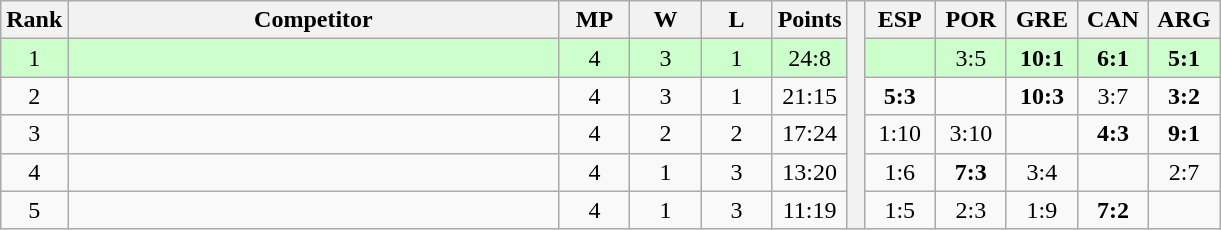<table class="wikitable" style="text-align:center">
<tr>
<th>Rank</th>
<th style="width:20em">Competitor</th>
<th style="width:2.5em">MP</th>
<th style="width:2.5em">W</th>
<th style="width:2.5em">L</th>
<th>Points</th>
<th rowspan="6"> </th>
<th style="width:2.5em">ESP</th>
<th style="width:2.5em">POR</th>
<th style="width:2.5em">GRE</th>
<th style="width:2.5em">CAN</th>
<th style="width:2.5em">ARG</th>
</tr>
<tr style="background:#cfc;">
<td>1</td>
<td style="text-align:left"></td>
<td>4</td>
<td>3</td>
<td>1</td>
<td>24:8</td>
<td></td>
<td>3:5</td>
<td><strong>10:1</strong></td>
<td><strong>6:1</strong></td>
<td><strong>5:1</strong></td>
</tr>
<tr>
<td>2</td>
<td style="text-align:left"></td>
<td>4</td>
<td>3</td>
<td>1</td>
<td>21:15</td>
<td><strong>5:3</strong></td>
<td></td>
<td><strong>10:3</strong></td>
<td>3:7</td>
<td><strong>3:2</strong></td>
</tr>
<tr>
<td>3</td>
<td style="text-align:left"></td>
<td>4</td>
<td>2</td>
<td>2</td>
<td>17:24</td>
<td>1:10</td>
<td>3:10</td>
<td></td>
<td><strong>4:3</strong></td>
<td><strong>9:1</strong></td>
</tr>
<tr>
<td>4</td>
<td style="text-align:left"></td>
<td>4</td>
<td>1</td>
<td>3</td>
<td>13:20</td>
<td>1:6</td>
<td><strong>7:3</strong></td>
<td>3:4</td>
<td></td>
<td>2:7</td>
</tr>
<tr>
<td>5</td>
<td style="text-align:left"></td>
<td>4</td>
<td>1</td>
<td>3</td>
<td>11:19</td>
<td>1:5</td>
<td>2:3</td>
<td>1:9</td>
<td><strong>7:2</strong></td>
<td></td>
</tr>
</table>
